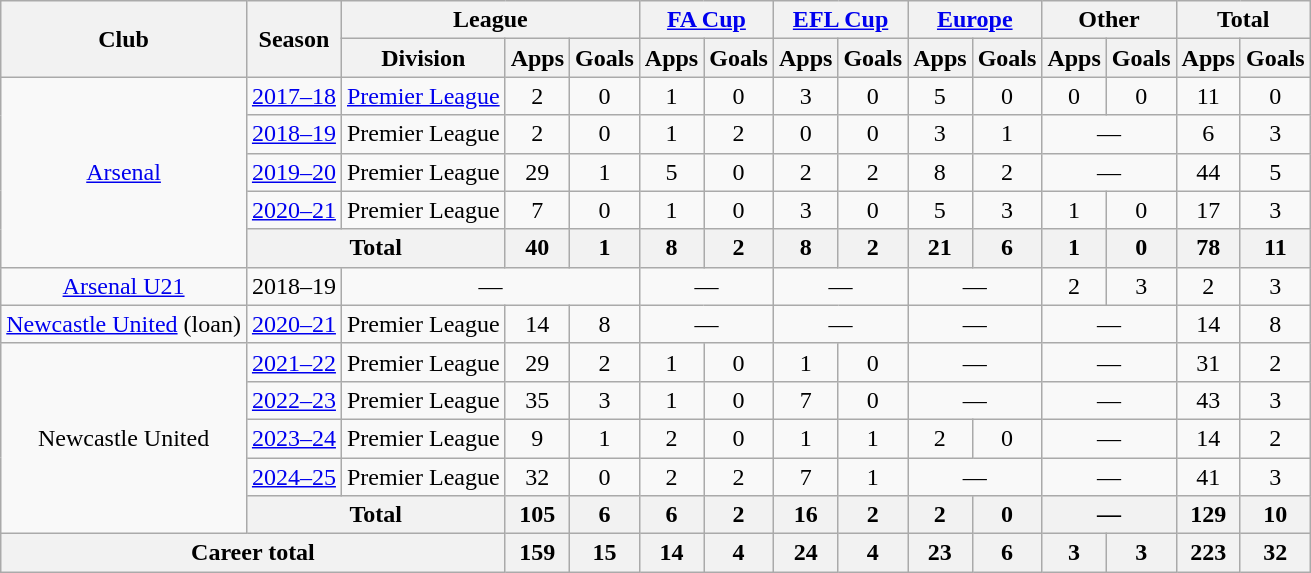<table class="wikitable" style="text-align: center;">
<tr>
<th rowspan="2">Club</th>
<th rowspan="2">Season</th>
<th colspan="3">League</th>
<th colspan="2"><a href='#'>FA Cup</a></th>
<th colspan="2"><a href='#'>EFL Cup</a></th>
<th colspan="2"><a href='#'>Europe</a></th>
<th colspan="2">Other</th>
<th colspan="2">Total</th>
</tr>
<tr>
<th>Division</th>
<th>Apps</th>
<th>Goals</th>
<th>Apps</th>
<th>Goals</th>
<th>Apps</th>
<th>Goals</th>
<th>Apps</th>
<th>Goals</th>
<th>Apps</th>
<th>Goals</th>
<th>Apps</th>
<th>Goals</th>
</tr>
<tr>
<td rowspan="5"><a href='#'>Arsenal</a></td>
<td><a href='#'>2017–18</a></td>
<td><a href='#'>Premier League</a></td>
<td>2</td>
<td>0</td>
<td>1</td>
<td>0</td>
<td>3</td>
<td>0</td>
<td>5</td>
<td>0</td>
<td>0</td>
<td>0</td>
<td>11</td>
<td>0</td>
</tr>
<tr>
<td><a href='#'>2018–19</a></td>
<td>Premier League</td>
<td>2</td>
<td>0</td>
<td>1</td>
<td>2</td>
<td>0</td>
<td>0</td>
<td>3</td>
<td>1</td>
<td colspan="2">—</td>
<td>6</td>
<td>3</td>
</tr>
<tr>
<td><a href='#'>2019–20</a></td>
<td>Premier League</td>
<td>29</td>
<td>1</td>
<td>5</td>
<td>0</td>
<td>2</td>
<td>2</td>
<td>8</td>
<td>2</td>
<td colspan="2">—</td>
<td>44</td>
<td>5</td>
</tr>
<tr>
<td><a href='#'>2020–21</a></td>
<td>Premier League</td>
<td>7</td>
<td>0</td>
<td>1</td>
<td>0</td>
<td>3</td>
<td>0</td>
<td>5</td>
<td>3</td>
<td>1</td>
<td>0</td>
<td>17</td>
<td>3</td>
</tr>
<tr>
<th colspan="2">Total</th>
<th>40</th>
<th>1</th>
<th>8</th>
<th>2</th>
<th>8</th>
<th>2</th>
<th>21</th>
<th>6</th>
<th>1</th>
<th>0</th>
<th>78</th>
<th>11</th>
</tr>
<tr>
<td><a href='#'>Arsenal U21</a></td>
<td>2018–19</td>
<td colspan="3">—</td>
<td colspan="2">—</td>
<td colspan="2">—</td>
<td colspan="2">—</td>
<td>2</td>
<td>3</td>
<td>2</td>
<td>3</td>
</tr>
<tr>
<td><a href='#'>Newcastle United</a> (loan)</td>
<td><a href='#'>2020–21</a></td>
<td>Premier League</td>
<td>14</td>
<td>8</td>
<td colspan="2">—</td>
<td colspan="2">—</td>
<td colspan="2">—</td>
<td colspan="2">—</td>
<td>14</td>
<td>8</td>
</tr>
<tr>
<td rowspan="5">Newcastle United</td>
<td><a href='#'>2021–22</a></td>
<td>Premier League</td>
<td>29</td>
<td>2</td>
<td>1</td>
<td>0</td>
<td>1</td>
<td>0</td>
<td colspan="2">—</td>
<td colspan="2">—</td>
<td>31</td>
<td>2</td>
</tr>
<tr>
<td><a href='#'>2022–23</a></td>
<td>Premier League</td>
<td>35</td>
<td>3</td>
<td>1</td>
<td>0</td>
<td>7</td>
<td>0</td>
<td colspan="2">—</td>
<td colspan="2">—</td>
<td>43</td>
<td>3</td>
</tr>
<tr>
<td><a href='#'>2023–24</a></td>
<td>Premier League</td>
<td>9</td>
<td>1</td>
<td>2</td>
<td>0</td>
<td>1</td>
<td>1</td>
<td>2</td>
<td>0</td>
<td colspan="2">—</td>
<td>14</td>
<td>2</td>
</tr>
<tr>
<td><a href='#'>2024–25</a></td>
<td>Premier League</td>
<td>32</td>
<td>0</td>
<td>2</td>
<td>2</td>
<td>7</td>
<td>1</td>
<td colspan="2">—</td>
<td colspan="2">—</td>
<td>41</td>
<td>3</td>
</tr>
<tr>
<th colspan="2">Total</th>
<th>105</th>
<th>6</th>
<th>6</th>
<th>2</th>
<th>16</th>
<th>2</th>
<th>2</th>
<th>0</th>
<th colspan="2">—</th>
<th>129</th>
<th>10</th>
</tr>
<tr>
<th colspan="3">Career total</th>
<th>159</th>
<th>15</th>
<th>14</th>
<th>4</th>
<th>24</th>
<th>4</th>
<th>23</th>
<th>6</th>
<th>3</th>
<th>3</th>
<th>223</th>
<th>32</th>
</tr>
</table>
